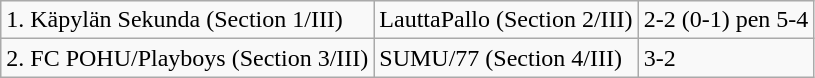<table class="wikitable">
<tr>
<td>1. Käpylän Sekunda (Section 1/III)</td>
<td>LauttaPallo (Section 2/III)</td>
<td>2-2 (0-1) pen 5-4</td>
</tr>
<tr>
<td>2. FC POHU/Playboys (Section 3/III)</td>
<td>SUMU/77 (Section 4/III)</td>
<td>3-2</td>
</tr>
</table>
